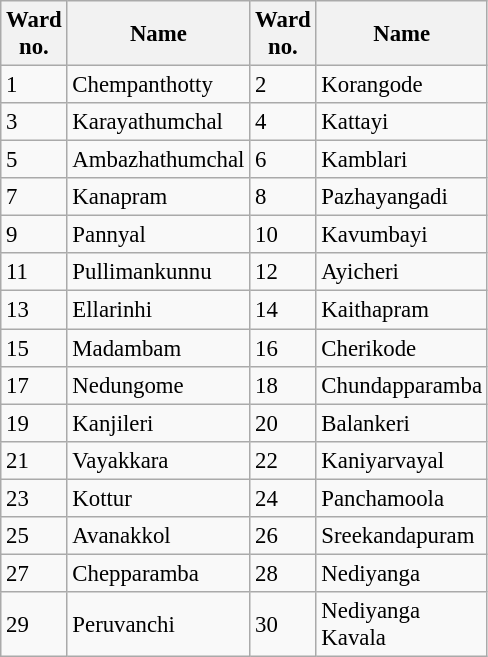<table class="wikitable sortable" style="font-size: 95%;">
<tr>
<th width="20px">Ward no.</th>
<th width="60px">Name</th>
<th width="20px">Ward no.</th>
<th width="60px">Name</th>
</tr>
<tr>
<td>1</td>
<td>Chempanthotty</td>
<td>2</td>
<td>Korangode</td>
</tr>
<tr>
<td>3</td>
<td>Karayathumchal</td>
<td>4</td>
<td>Kattayi</td>
</tr>
<tr>
<td>5</td>
<td>Ambazhathumchal</td>
<td>6</td>
<td>Kamblari</td>
</tr>
<tr>
<td>7</td>
<td>Kanapram</td>
<td>8</td>
<td>Pazhayangadi</td>
</tr>
<tr>
<td>9</td>
<td>Pannyal</td>
<td>10</td>
<td>Kavumbayi</td>
</tr>
<tr>
<td>11</td>
<td>Pullimankunnu</td>
<td>12</td>
<td>Ayicheri</td>
</tr>
<tr>
<td>13</td>
<td>Ellarinhi</td>
<td>14</td>
<td>Kaithapram</td>
</tr>
<tr>
<td>15</td>
<td>Madambam</td>
<td>16</td>
<td>Cherikode</td>
</tr>
<tr>
<td>17</td>
<td>Nedungome</td>
<td>18</td>
<td>Chundapparamba</td>
</tr>
<tr>
<td>19</td>
<td>Kanjileri</td>
<td>20</td>
<td>Balankeri</td>
</tr>
<tr>
<td>21</td>
<td>Vayakkara</td>
<td>22</td>
<td>Kaniyarvayal</td>
</tr>
<tr>
<td>23</td>
<td>Kottur</td>
<td>24</td>
<td>Panchamoola</td>
</tr>
<tr>
<td>25</td>
<td>Avanakkol</td>
<td>26</td>
<td>Sreekandapuram</td>
</tr>
<tr>
<td>27</td>
<td>Chepparamba</td>
<td>28</td>
<td>Nediyanga</td>
</tr>
<tr>
<td>29</td>
<td>Peruvanchi</td>
<td>30</td>
<td>Nediyanga Kavala</td>
</tr>
</table>
